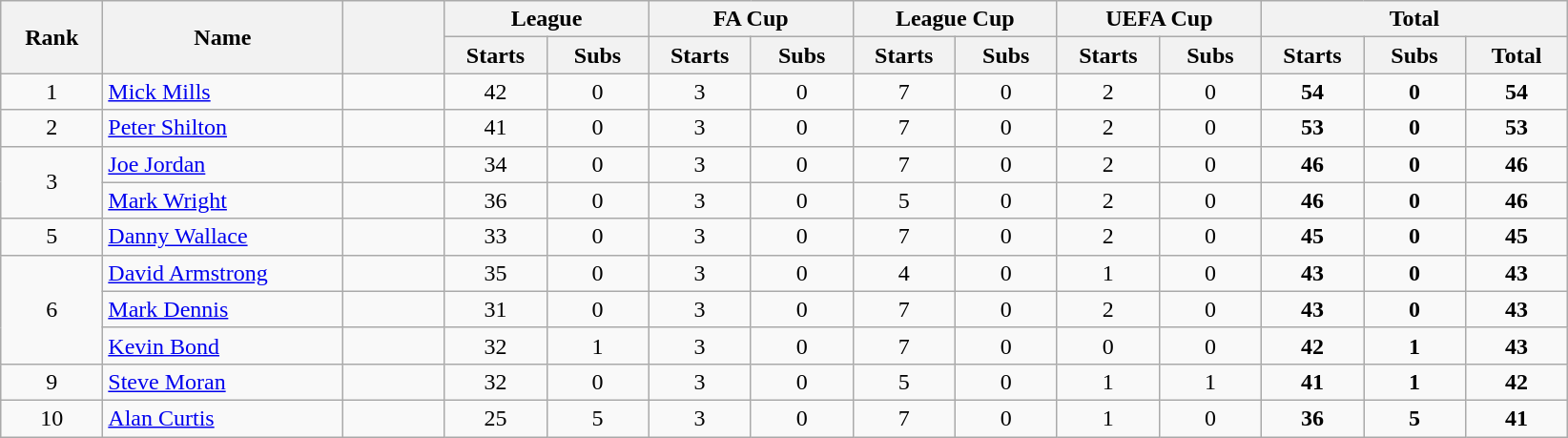<table class="wikitable plainrowheaders" style="text-align:center;">
<tr>
<th scope="col" rowspan="2" style="width:4em;">Rank</th>
<th scope="col" rowspan="2" style="width:10em;">Name</th>
<th scope="col" rowspan="2" style="width:4em;"></th>
<th scope="col" colspan="2">League</th>
<th scope="col" colspan="2">FA Cup</th>
<th scope="col" colspan="2">League Cup</th>
<th scope="col" colspan="2">UEFA Cup</th>
<th scope="col" colspan="3">Total</th>
</tr>
<tr>
<th scope="col" style="width:4em;">Starts</th>
<th scope="col" style="width:4em;">Subs</th>
<th scope="col" style="width:4em;">Starts</th>
<th scope="col" style="width:4em;">Subs</th>
<th scope="col" style="width:4em;">Starts</th>
<th scope="col" style="width:4em;">Subs</th>
<th scope="col" style="width:4em;">Starts</th>
<th scope="col" style="width:4em;">Subs</th>
<th scope="col" style="width:4em;">Starts</th>
<th scope="col" style="width:4em;">Subs</th>
<th scope="col" style="width:4em;">Total</th>
</tr>
<tr>
<td>1</td>
<td align="left"><a href='#'>Mick Mills</a></td>
<td></td>
<td>42</td>
<td>0</td>
<td>3</td>
<td>0</td>
<td>7</td>
<td>0</td>
<td>2</td>
<td>0</td>
<td><strong>54</strong></td>
<td><strong>0</strong></td>
<td><strong>54</strong></td>
</tr>
<tr>
<td>2</td>
<td align="left"><a href='#'>Peter Shilton</a></td>
<td></td>
<td>41</td>
<td>0</td>
<td>3</td>
<td>0</td>
<td>7</td>
<td>0</td>
<td>2</td>
<td>0</td>
<td><strong>53</strong></td>
<td><strong>0</strong></td>
<td><strong>53</strong></td>
</tr>
<tr>
<td rowspan="2">3</td>
<td align="left"><a href='#'>Joe Jordan</a></td>
<td></td>
<td>34</td>
<td>0</td>
<td>3</td>
<td>0</td>
<td>7</td>
<td>0</td>
<td>2</td>
<td>0</td>
<td><strong>46</strong></td>
<td><strong>0</strong></td>
<td><strong>46</strong></td>
</tr>
<tr>
<td align="left"><a href='#'>Mark Wright</a></td>
<td></td>
<td>36</td>
<td>0</td>
<td>3</td>
<td>0</td>
<td>5</td>
<td>0</td>
<td>2</td>
<td>0</td>
<td><strong>46</strong></td>
<td><strong>0</strong></td>
<td><strong>46</strong></td>
</tr>
<tr>
<td>5</td>
<td align="left"><a href='#'>Danny Wallace</a></td>
<td></td>
<td>33</td>
<td>0</td>
<td>3</td>
<td>0</td>
<td>7</td>
<td>0</td>
<td>2</td>
<td>0</td>
<td><strong>45</strong></td>
<td><strong>0</strong></td>
<td><strong>45</strong></td>
</tr>
<tr>
<td rowspan="3">6</td>
<td align="left"><a href='#'>David Armstrong</a></td>
<td></td>
<td>35</td>
<td>0</td>
<td>3</td>
<td>0</td>
<td>4</td>
<td>0</td>
<td>1</td>
<td>0</td>
<td><strong>43</strong></td>
<td><strong>0</strong></td>
<td><strong>43</strong></td>
</tr>
<tr>
<td align="left"><a href='#'>Mark Dennis</a></td>
<td></td>
<td>31</td>
<td>0</td>
<td>3</td>
<td>0</td>
<td>7</td>
<td>0</td>
<td>2</td>
<td>0</td>
<td><strong>43</strong></td>
<td><strong>0</strong></td>
<td><strong>43</strong></td>
</tr>
<tr>
<td align="left"><a href='#'>Kevin Bond</a></td>
<td></td>
<td>32</td>
<td>1</td>
<td>3</td>
<td>0</td>
<td>7</td>
<td>0</td>
<td>0</td>
<td>0</td>
<td><strong>42</strong></td>
<td><strong>1</strong></td>
<td><strong>43</strong></td>
</tr>
<tr>
<td>9</td>
<td align="left"><a href='#'>Steve Moran</a></td>
<td></td>
<td>32</td>
<td>0</td>
<td>3</td>
<td>0</td>
<td>5</td>
<td>0</td>
<td>1</td>
<td>1</td>
<td><strong>41</strong></td>
<td><strong>1</strong></td>
<td><strong>42</strong></td>
</tr>
<tr>
<td>10</td>
<td align="left"><a href='#'>Alan Curtis</a></td>
<td></td>
<td>25</td>
<td>5</td>
<td>3</td>
<td>0</td>
<td>7</td>
<td>0</td>
<td>1</td>
<td>0</td>
<td><strong>36</strong></td>
<td><strong>5</strong></td>
<td><strong>41</strong></td>
</tr>
</table>
